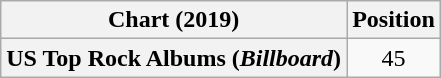<table class="wikitable plainrowheaders" style="text-align:center">
<tr>
<th scope="col">Chart (2019)</th>
<th scope="col">Position</th>
</tr>
<tr>
<th scope="row">US Top Rock Albums (<em>Billboard</em>)</th>
<td>45</td>
</tr>
</table>
